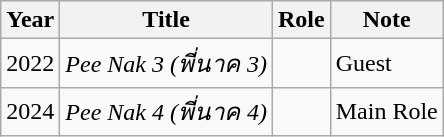<table class="wikitable">
<tr>
<th>Year</th>
<th>Title</th>
<th>Role</th>
<th>Note</th>
</tr>
<tr>
<td>2022</td>
<td><em>Pee Nak 3 (พี่นาค 3)</em></td>
<td></td>
<td>Guest</td>
</tr>
<tr>
<td>2024</td>
<td><em>Pee Nak 4 (พี่นาค 4)</em></td>
<td></td>
<td>Main Role</td>
</tr>
</table>
